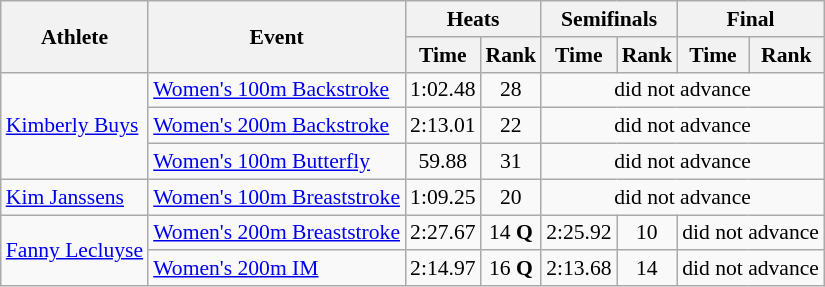<table class=wikitable style="font-size:90%">
<tr>
<th rowspan="2">Athlete</th>
<th rowspan="2">Event</th>
<th colspan="2">Heats</th>
<th colspan="2">Semifinals</th>
<th colspan="2">Final</th>
</tr>
<tr>
<th>Time</th>
<th>Rank</th>
<th>Time</th>
<th>Rank</th>
<th>Time</th>
<th>Rank</th>
</tr>
<tr>
<td rowspan="3"><a href='#'>Kimberly Buys</a></td>
<td><a href='#'>Women's 100m Backstroke</a></td>
<td align=center>1:02.48</td>
<td align=center>28</td>
<td align=center colspan=4>did not advance</td>
</tr>
<tr>
<td><a href='#'>Women's 200m Backstroke</a></td>
<td align=center>2:13.01</td>
<td align=center>22</td>
<td align=center colspan=4>did not advance</td>
</tr>
<tr>
<td><a href='#'>Women's 100m Butterfly</a></td>
<td align=center>59.88</td>
<td align=center>31</td>
<td align=center colspan=4>did not advance</td>
</tr>
<tr>
<td rowspan="1"><a href='#'>Kim Janssens</a></td>
<td><a href='#'>Women's 100m Breaststroke</a></td>
<td align=center>1:09.25</td>
<td align=center>20</td>
<td align=center colspan=4>did not advance</td>
</tr>
<tr>
<td rowspan="2"><a href='#'>Fanny Lecluyse</a></td>
<td><a href='#'>Women's 200m Breaststroke</a></td>
<td align=center>2:27.67</td>
<td align=center>14 <strong>Q</strong></td>
<td align=center>2:25.92</td>
<td align=center>10</td>
<td align=center colspan=2>did not advance</td>
</tr>
<tr>
<td><a href='#'>Women's 200m IM</a></td>
<td align=center>2:14.97</td>
<td align=center>16 <strong>Q</strong></td>
<td align=center>2:13.68</td>
<td align=center>14</td>
<td align=center colspan=2>did not advance</td>
</tr>
</table>
